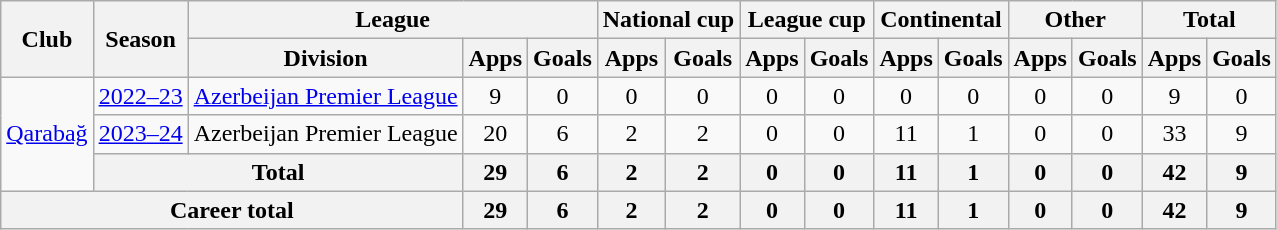<table class=wikitable style="text-align: center;">
<tr>
<th rowspan="2">Club</th>
<th rowspan="2">Season</th>
<th colspan="3">League</th>
<th colspan="2">National cup</th>
<th colspan="2">League cup</th>
<th colspan="2">Continental</th>
<th colspan="2">Other</th>
<th colspan="2">Total</th>
</tr>
<tr>
<th>Division</th>
<th>Apps</th>
<th>Goals</th>
<th>Apps</th>
<th>Goals</th>
<th>Apps</th>
<th>Goals</th>
<th>Apps</th>
<th>Goals</th>
<th>Apps</th>
<th>Goals</th>
<th>Apps</th>
<th>Goals</th>
</tr>
<tr>
<td rowspan="3"><a href='#'>Qarabağ</a></td>
<td><a href='#'>2022–23</a></td>
<td><a href='#'>Azerbeijan Premier League</a></td>
<td>9</td>
<td>0</td>
<td>0</td>
<td>0</td>
<td>0</td>
<td>0</td>
<td>0</td>
<td>0</td>
<td>0</td>
<td>0</td>
<td>9</td>
<td>0</td>
</tr>
<tr>
<td><a href='#'>2023–24</a></td>
<td>Azerbeijan Premier League</td>
<td>20</td>
<td>6</td>
<td>2</td>
<td>2</td>
<td>0</td>
<td>0</td>
<td>11</td>
<td>1</td>
<td>0</td>
<td>0</td>
<td>33</td>
<td>9</td>
</tr>
<tr>
<th colspan="2">Total</th>
<th>29</th>
<th>6</th>
<th>2</th>
<th>2</th>
<th>0</th>
<th>0</th>
<th>11</th>
<th>1</th>
<th>0</th>
<th>0</th>
<th>42</th>
<th>9</th>
</tr>
<tr>
<th colspan="3">Career total</th>
<th>29</th>
<th>6</th>
<th>2</th>
<th>2</th>
<th>0</th>
<th>0</th>
<th>11</th>
<th>1</th>
<th>0</th>
<th>0</th>
<th>42</th>
<th>9</th>
</tr>
</table>
